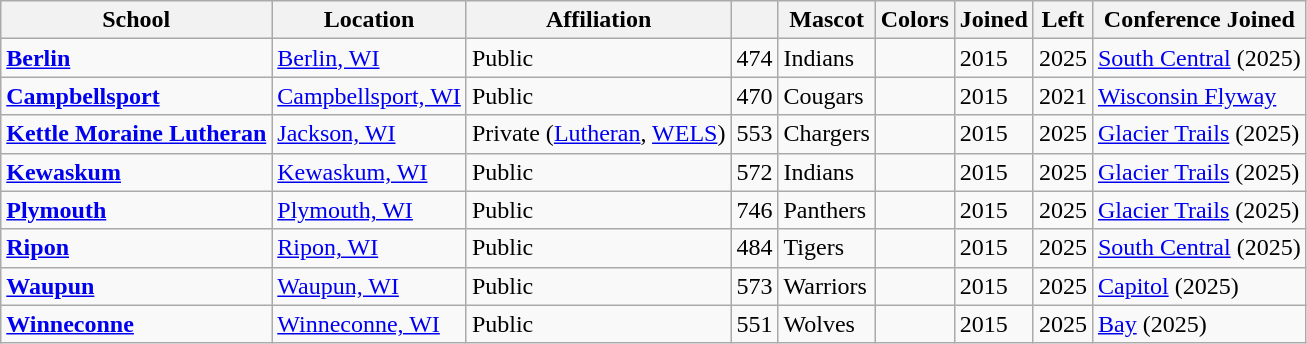<table class="wikitable sortable">
<tr>
<th>School</th>
<th>Location</th>
<th>Affiliation</th>
<th></th>
<th>Mascot</th>
<th>Colors</th>
<th>Joined</th>
<th>Left</th>
<th>Conference Joined</th>
</tr>
<tr>
<td><a href='#'><strong>Berlin</strong></a></td>
<td><a href='#'>Berlin, WI</a></td>
<td>Public</td>
<td>474</td>
<td>Indians</td>
<td> </td>
<td>2015</td>
<td>2025</td>
<td><a href='#'>South Central</a> (2025)</td>
</tr>
<tr>
<td><a href='#'><strong>Campbellsport</strong></a></td>
<td><a href='#'>Campbellsport, WI</a></td>
<td>Public</td>
<td>470</td>
<td>Cougars</td>
<td> </td>
<td>2015</td>
<td>2021</td>
<td><a href='#'>Wisconsin Flyway</a></td>
</tr>
<tr>
<td><a href='#'><strong>Kettle Moraine Lutheran</strong></a></td>
<td><a href='#'>Jackson, WI</a></td>
<td>Private (<a href='#'>Lutheran</a>, <a href='#'>WELS</a>)</td>
<td>553</td>
<td>Chargers</td>
<td> </td>
<td>2015</td>
<td>2025</td>
<td><a href='#'>Glacier Trails</a> (2025)</td>
</tr>
<tr>
<td><a href='#'><strong>Kewaskum</strong></a></td>
<td><a href='#'>Kewaskum, WI</a></td>
<td>Public</td>
<td>572</td>
<td>Indians</td>
<td> </td>
<td>2015</td>
<td>2025</td>
<td><a href='#'>Glacier Trails</a> (2025)</td>
</tr>
<tr>
<td><a href='#'><strong>Plymouth</strong></a></td>
<td><a href='#'>Plymouth, WI</a></td>
<td>Public</td>
<td>746</td>
<td>Panthers</td>
<td> </td>
<td>2015</td>
<td>2025</td>
<td><a href='#'>Glacier Trails</a> (2025)</td>
</tr>
<tr>
<td><a href='#'><strong>Ripon</strong></a></td>
<td><a href='#'>Ripon, WI</a></td>
<td>Public</td>
<td>484</td>
<td>Tigers</td>
<td> </td>
<td>2015</td>
<td>2025</td>
<td><a href='#'>South Central</a> (2025)</td>
</tr>
<tr>
<td><a href='#'><strong>Waupun</strong></a></td>
<td><a href='#'>Waupun, WI</a></td>
<td>Public</td>
<td>573</td>
<td>Warriors</td>
<td> </td>
<td>2015</td>
<td>2025</td>
<td><a href='#'>Capitol</a> (2025)</td>
</tr>
<tr>
<td><a href='#'><strong>Winneconne</strong></a></td>
<td><a href='#'>Winneconne, WI</a></td>
<td>Public</td>
<td>551</td>
<td>Wolves</td>
<td> </td>
<td>2015</td>
<td>2025</td>
<td><a href='#'>Bay</a> (2025)</td>
</tr>
</table>
